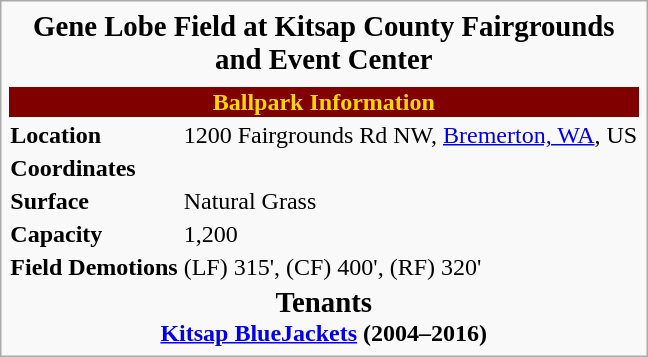<table class=infobox>
<tr>
<th colspan=2 style="background:; color:black" align="center" width="300px"><big>Gene Lobe Field at Kitsap County Fairgrounds and Event Center</big><br></th>
</tr>
<tr>
<th colspan=2 align="center"></th>
</tr>
<tr>
<th colspan=2 style="background: maroon; color:gold" align="center" width="300px">Ballpark Information</th>
</tr>
<tr>
<td><strong>Location</strong></td>
<td>1200 Fairgrounds Rd NW, <a href='#'>Bremerton, WA</a>, US</td>
</tr>
<tr>
<td><strong>Coordinates</strong></td>
<td></td>
</tr>
<tr>
<td><strong>Surface</strong></td>
<td>Natural Grass</td>
</tr>
<tr>
<td><strong>Capacity</strong></td>
<td>1,200</td>
</tr>
<tr>
<td><strong>Field Demotions</strong></td>
<td>(LF) 315', (CF) 400', (RF) 320'</td>
</tr>
<tr>
<th colspan=2 style="background:; color:black" align="center" width="300px"><big>Tenants</big><br><a href='#'>Kitsap BlueJackets</a> (2004–2016)</th>
</tr>
</table>
